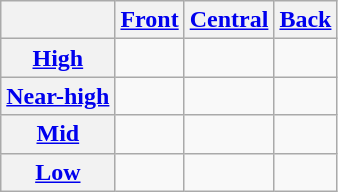<table class="wikitable" style="text-align:center">
<tr>
<th></th>
<th><a href='#'>Front</a></th>
<th><a href='#'>Central</a></th>
<th><a href='#'>Back</a></th>
</tr>
<tr>
<th><a href='#'>High</a></th>
<td></td>
<td></td>
<td></td>
</tr>
<tr>
<th><a href='#'>Near-high</a></th>
<td></td>
<td></td>
<td></td>
</tr>
<tr>
<th><a href='#'>Mid</a></th>
<td></td>
<td></td>
<td></td>
</tr>
<tr>
<th><a href='#'>Low</a></th>
<td></td>
<td></td>
<td></td>
</tr>
</table>
